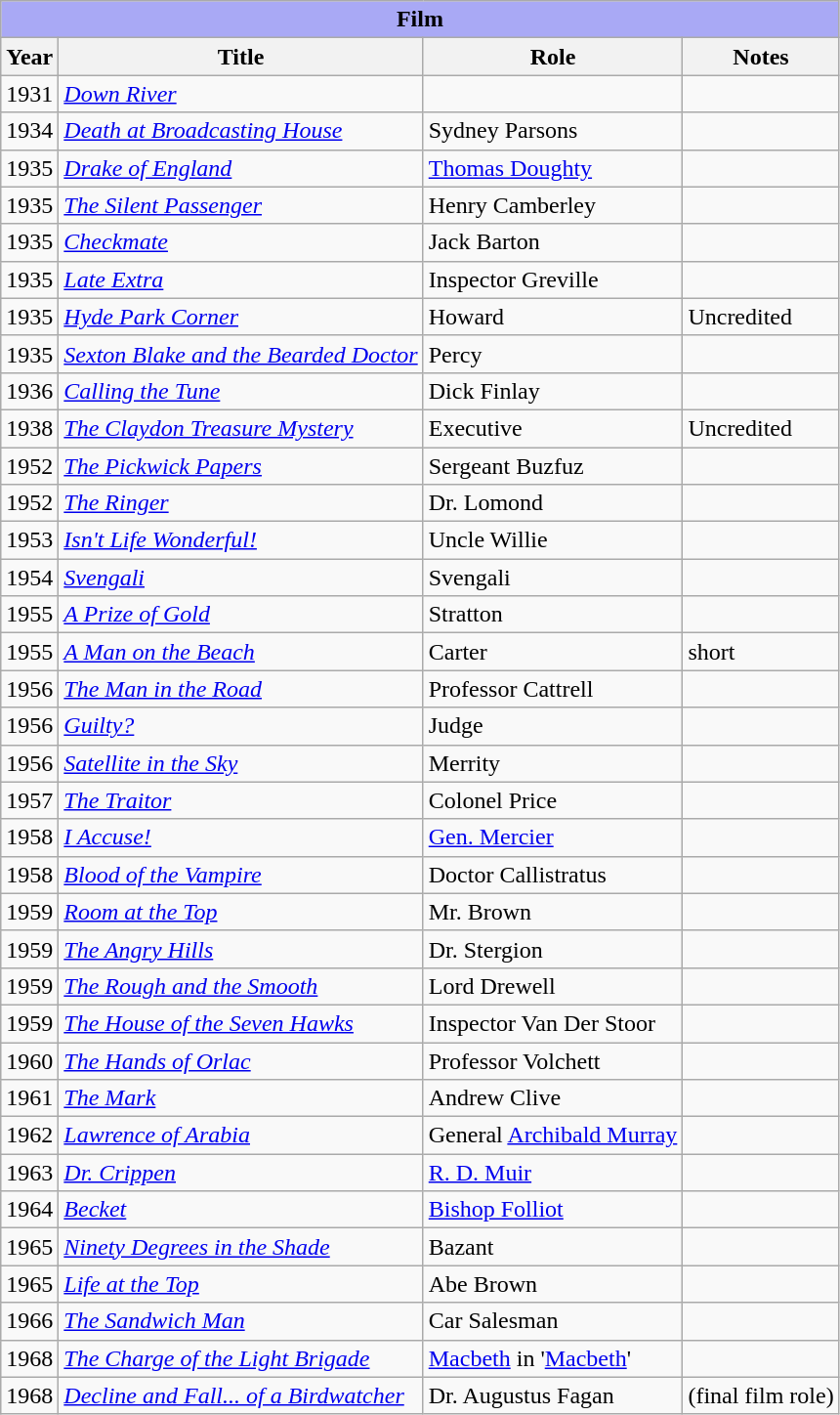<table class="wikitable sortable" background: #f9f9f9;>
<tr>
<th align="center" colspan=4 style="background:#A9A9F5;">Film</th>
</tr>
<tr>
<th>Year</th>
<th>Title</th>
<th>Role</th>
<th>Notes</th>
</tr>
<tr>
<td>1931</td>
<td><em><a href='#'>Down River</a></em></td>
<td></td>
<td></td>
</tr>
<tr>
<td>1934</td>
<td><em><a href='#'>Death at Broadcasting House</a></em></td>
<td>Sydney Parsons</td>
<td></td>
</tr>
<tr>
<td>1935</td>
<td><em><a href='#'>Drake of England</a></em></td>
<td><a href='#'>Thomas Doughty</a></td>
<td></td>
</tr>
<tr>
<td>1935</td>
<td><em><a href='#'>The Silent Passenger</a></em></td>
<td>Henry Camberley</td>
<td></td>
</tr>
<tr>
<td>1935</td>
<td><em><a href='#'>Checkmate</a></em></td>
<td>Jack Barton</td>
<td></td>
</tr>
<tr>
<td>1935</td>
<td><em><a href='#'>Late Extra</a></em></td>
<td>Inspector Greville</td>
<td></td>
</tr>
<tr>
<td>1935</td>
<td><em><a href='#'>Hyde Park Corner</a></em></td>
<td>Howard</td>
<td>Uncredited</td>
</tr>
<tr>
<td>1935</td>
<td><em><a href='#'>Sexton Blake and the Bearded Doctor</a></em></td>
<td>Percy</td>
<td></td>
</tr>
<tr>
<td>1936</td>
<td><em><a href='#'>Calling the Tune</a></em></td>
<td>Dick Finlay</td>
<td></td>
</tr>
<tr>
<td>1938</td>
<td><em><a href='#'>The Claydon Treasure Mystery</a></em></td>
<td>Executive</td>
<td>Uncredited</td>
</tr>
<tr>
<td>1952</td>
<td><em><a href='#'>The Pickwick Papers</a></em></td>
<td>Sergeant Buzfuz</td>
<td></td>
</tr>
<tr>
<td>1952</td>
<td><em><a href='#'>The Ringer</a></em></td>
<td>Dr. Lomond</td>
<td></td>
</tr>
<tr>
<td>1953</td>
<td><em><a href='#'>Isn't Life Wonderful!</a></em></td>
<td>Uncle Willie</td>
<td></td>
</tr>
<tr>
<td>1954</td>
<td><em><a href='#'>Svengali</a></em></td>
<td>Svengali</td>
<td></td>
</tr>
<tr>
<td>1955</td>
<td><em><a href='#'>A Prize of Gold</a></em></td>
<td>Stratton</td>
<td></td>
</tr>
<tr>
<td>1955</td>
<td><em><a href='#'>A Man on the Beach</a></em></td>
<td>Carter</td>
<td>short</td>
</tr>
<tr>
<td>1956</td>
<td><em><a href='#'>The Man in the Road</a></em></td>
<td>Professor Cattrell</td>
<td></td>
</tr>
<tr>
<td>1956</td>
<td><em><a href='#'>Guilty?</a></em></td>
<td>Judge</td>
<td></td>
</tr>
<tr>
<td>1956</td>
<td><em><a href='#'>Satellite in the Sky</a></em></td>
<td>Merrity</td>
<td></td>
</tr>
<tr>
<td>1957</td>
<td><em><a href='#'>The Traitor</a></em></td>
<td>Colonel Price</td>
<td></td>
</tr>
<tr>
<td>1958</td>
<td><em><a href='#'>I Accuse!</a></em></td>
<td><a href='#'>Gen. Mercier</a></td>
<td></td>
</tr>
<tr>
<td>1958</td>
<td><em><a href='#'>Blood of the Vampire</a></em></td>
<td>Doctor Callistratus</td>
<td></td>
</tr>
<tr>
<td>1959</td>
<td><em><a href='#'>Room at the Top</a></em></td>
<td>Mr. Brown</td>
<td></td>
</tr>
<tr>
<td>1959</td>
<td><em><a href='#'>The Angry Hills</a></em></td>
<td>Dr. Stergion</td>
<td></td>
</tr>
<tr>
<td>1959</td>
<td><em><a href='#'>The Rough and the Smooth</a></em></td>
<td>Lord Drewell</td>
<td></td>
</tr>
<tr>
<td>1959</td>
<td><em><a href='#'>The House of the Seven Hawks</a></em></td>
<td>Inspector Van Der Stoor</td>
<td></td>
</tr>
<tr>
<td>1960</td>
<td><em><a href='#'>The Hands of Orlac</a></em></td>
<td>Professor Volchett</td>
<td></td>
</tr>
<tr>
<td>1961</td>
<td><em><a href='#'>The Mark</a></em></td>
<td>Andrew Clive</td>
<td></td>
</tr>
<tr>
<td>1962</td>
<td><em><a href='#'>Lawrence of Arabia</a></em></td>
<td>General <a href='#'>Archibald Murray</a></td>
<td></td>
</tr>
<tr>
<td>1963</td>
<td><em><a href='#'>Dr. Crippen</a></em></td>
<td><a href='#'>R. D. Muir</a></td>
<td></td>
</tr>
<tr>
<td>1964</td>
<td><em><a href='#'>Becket</a></em></td>
<td><a href='#'>Bishop Folliot</a></td>
<td></td>
</tr>
<tr>
<td>1965</td>
<td><em><a href='#'>Ninety Degrees in the Shade</a></em></td>
<td>Bazant</td>
<td></td>
</tr>
<tr>
<td>1965</td>
<td><em><a href='#'>Life at the Top</a></em></td>
<td>Abe Brown</td>
<td></td>
</tr>
<tr>
<td>1966</td>
<td><em><a href='#'>The Sandwich Man</a></em></td>
<td>Car Salesman</td>
<td></td>
</tr>
<tr>
<td>1968</td>
<td><em><a href='#'>The Charge of the Light Brigade</a></em></td>
<td><a href='#'>Macbeth</a> in '<a href='#'>Macbeth</a>'</td>
<td></td>
</tr>
<tr>
<td>1968</td>
<td><em><a href='#'>Decline and Fall... of a Birdwatcher</a></em></td>
<td>Dr. Augustus Fagan</td>
<td>(final film role)</td>
</tr>
</table>
